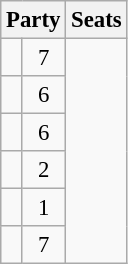<table class="wikitable" style="font-size: 95%;">
<tr>
<th colspan=2>Party</th>
<th>Seats</th>
</tr>
<tr>
<td></td>
<td align="center">7</td>
</tr>
<tr>
<td></td>
<td align="center">6</td>
</tr>
<tr>
<td></td>
<td align="center">6</td>
</tr>
<tr>
<td></td>
<td align="center">2</td>
</tr>
<tr>
<td></td>
<td align="center">1</td>
</tr>
<tr>
<td></td>
<td align="center">7</td>
</tr>
</table>
